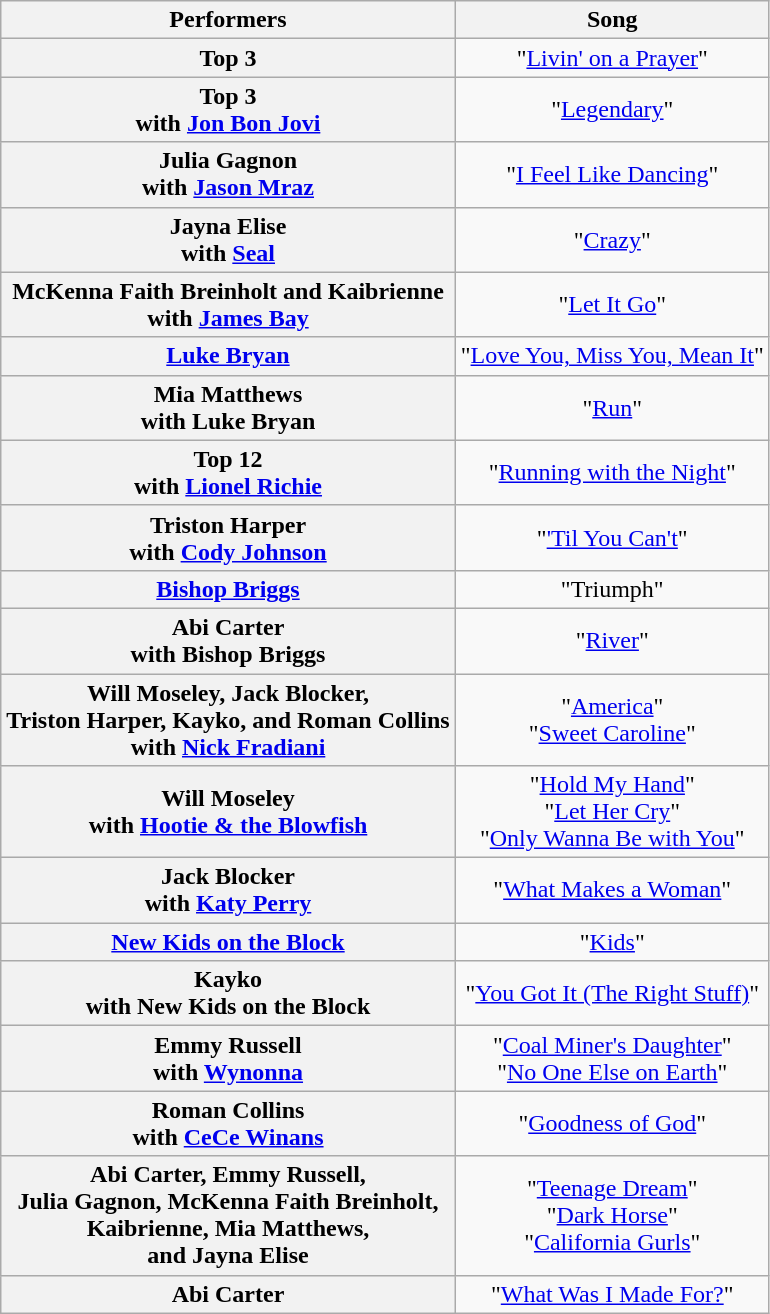<table class="wikitable unsortable" style="text-align:center;">
<tr>
<th scope="col">Performers</th>
<th scope="col">Song</th>
</tr>
<tr>
<th scope="row">Top 3</th>
<td>"<a href='#'>Livin' on a Prayer</a>"</td>
</tr>
<tr>
<th scope="row">Top 3<br>with <a href='#'>Jon Bon Jovi</a></th>
<td>"<a href='#'>Legendary</a>"</td>
</tr>
<tr>
<th scope="row">Julia Gagnon<br>with <a href='#'>Jason Mraz</a></th>
<td>"<a href='#'>I Feel Like Dancing</a>"</td>
</tr>
<tr>
<th scope="row">Jayna Elise<br>with <a href='#'>Seal</a></th>
<td>"<a href='#'>Crazy</a>"</td>
</tr>
<tr>
<th scope="row">McKenna Faith Breinholt and Kaibrienne<br>with <a href='#'>James Bay</a></th>
<td>"<a href='#'>Let It Go</a>"</td>
</tr>
<tr>
<th scope="row"><a href='#'>Luke Bryan</a></th>
<td>"<a href='#'>Love You, Miss You, Mean It</a>"</td>
</tr>
<tr>
<th scope="row">Mia Matthews<br>with Luke Bryan</th>
<td>"<a href='#'>Run</a>"</td>
</tr>
<tr>
<th scope="row">Top 12<br>with <a href='#'>Lionel Richie</a></th>
<td>"<a href='#'>Running with the Night</a>"</td>
</tr>
<tr>
<th scope="row">Triston Harper<br>with <a href='#'>Cody Johnson</a></th>
<td>"<a href='#'>'Til You Can't</a>"</td>
</tr>
<tr>
<th scope="row"><a href='#'>Bishop Briggs</a></th>
<td>"Triumph"</td>
</tr>
<tr>
<th scope="row">Abi Carter<br>with Bishop Briggs</th>
<td>"<a href='#'>River</a>"</td>
</tr>
<tr>
<th scope="row">Will Moseley, Jack Blocker,<br>Triston Harper, Kayko, and Roman Collins<br>with <a href='#'>Nick Fradiani</a></th>
<td>"<a href='#'>America</a>"<br>"<a href='#'>Sweet Caroline</a>"</td>
</tr>
<tr>
<th scope="row">Will Moseley<br>with <a href='#'>Hootie & the Blowfish</a></th>
<td>"<a href='#'>Hold My Hand</a>"<br>"<a href='#'>Let Her Cry</a>"<br>"<a href='#'>Only Wanna Be with You</a>"</td>
</tr>
<tr>
<th scope="row">Jack Blocker<br>with <a href='#'>Katy Perry</a></th>
<td>"<a href='#'>What Makes a Woman</a>"</td>
</tr>
<tr>
<th scope="row"><a href='#'>New Kids on the Block</a></th>
<td>"<a href='#'>Kids</a>"</td>
</tr>
<tr>
<th scope="row">Kayko<br>with New Kids on the Block</th>
<td>"<a href='#'>You Got It (The Right Stuff)</a>"</td>
</tr>
<tr>
<th scope="row">Emmy Russell<br>with <a href='#'>Wynonna</a></th>
<td>"<a href='#'>Coal Miner's Daughter</a>"<br>"<a href='#'>No One Else on Earth</a>"</td>
</tr>
<tr>
<th scope="row">Roman Collins<br>with <a href='#'>CeCe Winans</a></th>
<td>"<a href='#'>Goodness of God</a>"</td>
</tr>
<tr>
<th scope="row">Abi Carter, Emmy Russell,<br>Julia Gagnon, McKenna Faith Breinholt,<br>Kaibrienne, Mia Matthews,<br>and Jayna Elise</th>
<td>"<a href='#'>Teenage Dream</a>"<br>"<a href='#'>Dark Horse</a>"<br>"<a href='#'>California Gurls</a>"</td>
</tr>
<tr>
<th scope="row">Abi Carter</th>
<td>"<a href='#'>What Was I Made For?</a>"</td>
</tr>
</table>
